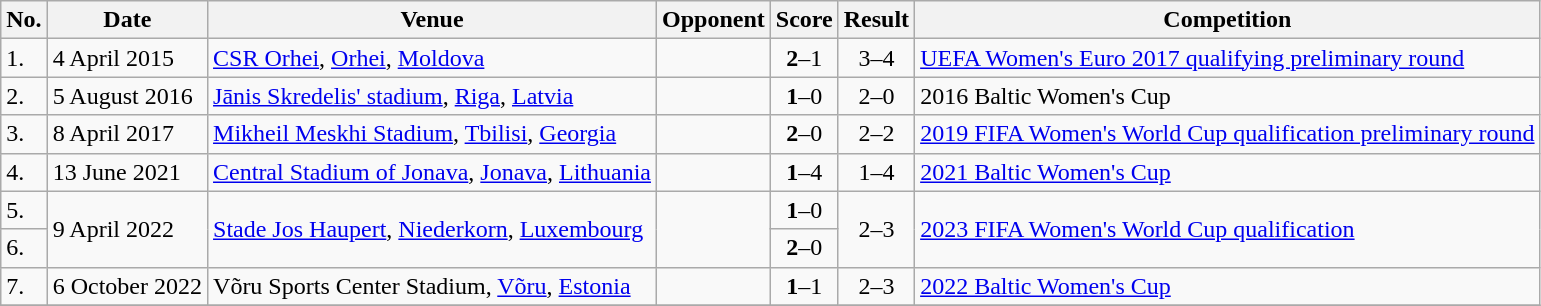<table class="wikitable">
<tr>
<th>No.</th>
<th>Date</th>
<th>Venue</th>
<th>Opponent</th>
<th>Score</th>
<th>Result</th>
<th>Competition</th>
</tr>
<tr>
<td>1.</td>
<td>4 April 2015</td>
<td><a href='#'>CSR Orhei</a>, <a href='#'>Orhei</a>, <a href='#'>Moldova</a></td>
<td></td>
<td align=center><strong>2</strong>–1</td>
<td align=center>3–4</td>
<td><a href='#'>UEFA Women's Euro 2017 qualifying preliminary round</a></td>
</tr>
<tr>
<td>2.</td>
<td>5 August 2016</td>
<td><a href='#'>Jānis Skredelis' stadium</a>, <a href='#'>Riga</a>, <a href='#'>Latvia</a></td>
<td></td>
<td align=center><strong>1</strong>–0</td>
<td align=center>2–0</td>
<td>2016 Baltic Women's Cup</td>
</tr>
<tr>
<td>3.</td>
<td>8 April 2017</td>
<td><a href='#'>Mikheil Meskhi Stadium</a>, <a href='#'>Tbilisi</a>, <a href='#'>Georgia</a></td>
<td></td>
<td align=center><strong>2</strong>–0</td>
<td align=center>2–2</td>
<td><a href='#'>2019 FIFA Women's World Cup qualification preliminary round</a></td>
</tr>
<tr>
<td>4.</td>
<td>13 June 2021</td>
<td><a href='#'>Central Stadium of Jonava</a>, <a href='#'>Jonava</a>, <a href='#'>Lithuania</a></td>
<td></td>
<td align=center><strong>1</strong>–4</td>
<td align=center>1–4</td>
<td><a href='#'>2021 Baltic Women's Cup</a></td>
</tr>
<tr>
<td>5.</td>
<td rowspan=2>9 April 2022</td>
<td rowspan=2><a href='#'>Stade Jos Haupert</a>, <a href='#'>Niederkorn</a>, <a href='#'>Luxembourg</a></td>
<td rowspan=2></td>
<td align=center><strong>1</strong>–0</td>
<td rowspan=2 align=center>2–3</td>
<td rowspan=2><a href='#'>2023 FIFA Women's World Cup qualification</a></td>
</tr>
<tr>
<td>6.</td>
<td align=center><strong>2</strong>–0</td>
</tr>
<tr>
<td>7.</td>
<td>6 October 2022</td>
<td>Võru Sports Center Stadium, <a href='#'>Võru</a>, <a href='#'>Estonia</a></td>
<td></td>
<td align=center><strong>1</strong>–1</td>
<td align=center>2–3</td>
<td><a href='#'>2022 Baltic Women's Cup</a></td>
</tr>
<tr>
</tr>
</table>
